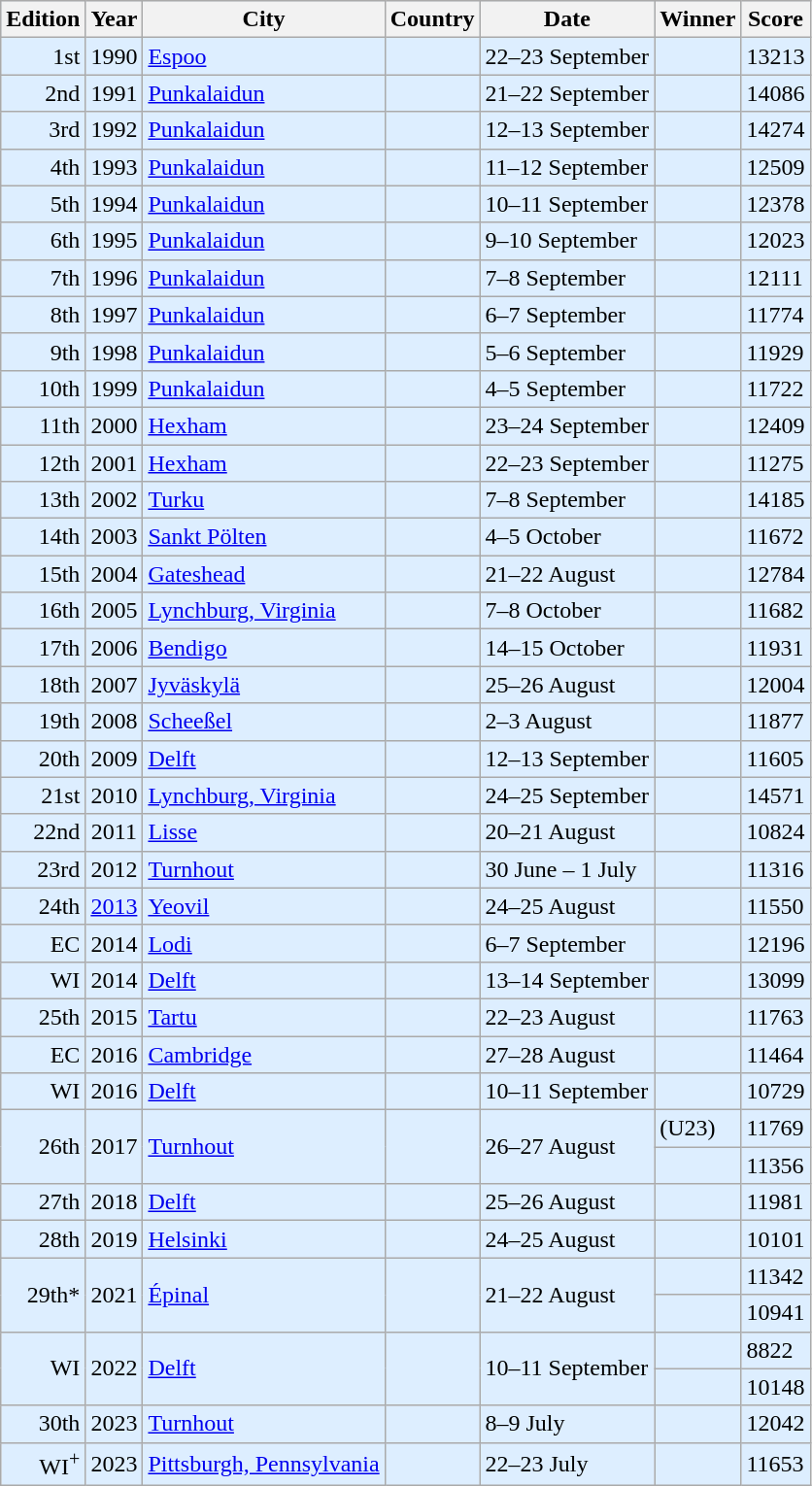<table class="wikitable">
<tr style="background:#cde;">
<th>Edition</th>
<th>Year</th>
<th>City</th>
<th>Country</th>
<th>Date</th>
<th>Winner</th>
<th>Score</th>
</tr>
<tr style="background:#def;">
<td style="text-align:right;">1st</td>
<td align=center>1990</td>
<td><a href='#'>Espoo</a></td>
<td></td>
<td>22–23 September</td>
<td></td>
<td>13213</td>
</tr>
<tr style="background:#def;">
<td style="text-align:right;">2nd</td>
<td align=center>1991</td>
<td><a href='#'>Punkalaidun</a></td>
<td></td>
<td>21–22 September</td>
<td></td>
<td>14086</td>
</tr>
<tr style="background:#def;">
<td style="text-align:right;">3rd</td>
<td align=center>1992</td>
<td><a href='#'>Punkalaidun</a></td>
<td></td>
<td>12–13 September</td>
<td></td>
<td>14274</td>
</tr>
<tr style="background:#def;">
<td style="text-align:right;">4th</td>
<td align=center>1993</td>
<td><a href='#'>Punkalaidun</a></td>
<td></td>
<td>11–12 September</td>
<td></td>
<td>12509</td>
</tr>
<tr style="background:#def;">
<td style="text-align:right;">5th</td>
<td align=center>1994</td>
<td><a href='#'>Punkalaidun</a></td>
<td></td>
<td>10–11 September</td>
<td></td>
<td>12378</td>
</tr>
<tr style="background:#def;">
<td style="text-align:right;">6th</td>
<td align=center>1995</td>
<td><a href='#'>Punkalaidun</a></td>
<td></td>
<td>9–10 September</td>
<td></td>
<td>12023</td>
</tr>
<tr style="background:#def;">
<td style="text-align:right;">7th</td>
<td align=center>1996</td>
<td><a href='#'>Punkalaidun</a></td>
<td></td>
<td>7–8 September</td>
<td></td>
<td>12111</td>
</tr>
<tr style="background:#def;">
<td style="text-align:right;">8th</td>
<td align=center>1997</td>
<td><a href='#'>Punkalaidun</a></td>
<td></td>
<td>6–7 September</td>
<td></td>
<td>11774</td>
</tr>
<tr style="background:#def;">
<td style="text-align:right;">9th</td>
<td align=center>1998</td>
<td><a href='#'>Punkalaidun</a></td>
<td></td>
<td>5–6 September</td>
<td></td>
<td>11929</td>
</tr>
<tr style="background:#def;">
<td style="text-align:right;">10th</td>
<td align=center>1999</td>
<td><a href='#'>Punkalaidun</a></td>
<td></td>
<td>4–5 September</td>
<td></td>
<td>11722</td>
</tr>
<tr style="background:#def;">
<td style="text-align:right;">11th</td>
<td align=center>2000</td>
<td><a href='#'>Hexham</a></td>
<td></td>
<td>23–24 September</td>
<td></td>
<td>12409</td>
</tr>
<tr style="background:#def;">
<td style="text-align:right;">12th</td>
<td align=center>2001</td>
<td><a href='#'>Hexham</a></td>
<td></td>
<td>22–23 September</td>
<td></td>
<td>11275</td>
</tr>
<tr style="background:#def;">
<td style="text-align:right;">13th</td>
<td align=center>2002</td>
<td><a href='#'>Turku</a></td>
<td></td>
<td>7–8 September</td>
<td></td>
<td>14185</td>
</tr>
<tr style="background:#def;">
<td style="text-align:right;">14th</td>
<td align=center>2003</td>
<td><a href='#'>Sankt Pölten</a></td>
<td></td>
<td>4–5 October</td>
<td></td>
<td>11672</td>
</tr>
<tr style="background:#def;">
<td style="text-align:right;">15th</td>
<td align=center>2004</td>
<td><a href='#'>Gateshead</a></td>
<td></td>
<td>21–22 August</td>
<td></td>
<td>12784</td>
</tr>
<tr style="background:#def;">
<td style="text-align:right;">16th</td>
<td align=center>2005</td>
<td><a href='#'>Lynchburg, Virginia</a></td>
<td></td>
<td>7–8 October</td>
<td></td>
<td>11682</td>
</tr>
<tr style="background:#def;">
<td style="text-align:right;">17th</td>
<td align=center>2006</td>
<td><a href='#'>Bendigo</a></td>
<td></td>
<td>14–15 October</td>
<td></td>
<td>11931</td>
</tr>
<tr style="background:#def;">
<td style="text-align:right;">18th</td>
<td align=center>2007</td>
<td><a href='#'>Jyväskylä</a></td>
<td></td>
<td>25–26 August</td>
<td></td>
<td>12004</td>
</tr>
<tr style="background:#def;">
<td style="text-align:right;">19th</td>
<td align=center>2008</td>
<td><a href='#'>Scheeßel</a></td>
<td></td>
<td>2–3 August</td>
<td></td>
<td>11877</td>
</tr>
<tr style="background:#def;">
<td style="text-align:right;">20th</td>
<td align=center>2009</td>
<td><a href='#'>Delft</a></td>
<td></td>
<td>12–13 September</td>
<td></td>
<td>11605</td>
</tr>
<tr style="background:#def;">
<td style="text-align:right;">21st</td>
<td align=center>2010</td>
<td><a href='#'>Lynchburg, Virginia</a></td>
<td></td>
<td>24–25 September</td>
<td></td>
<td>14571</td>
</tr>
<tr style="background:#def;">
<td style="text-align:right;">22nd</td>
<td align=center>2011</td>
<td><a href='#'>Lisse</a></td>
<td></td>
<td>20–21 August</td>
<td></td>
<td>10824</td>
</tr>
<tr style="background:#def;">
<td style="text-align:right;">23rd</td>
<td align=center>2012</td>
<td><a href='#'>Turnhout</a></td>
<td></td>
<td>30 June – 1 July</td>
<td></td>
<td>11316</td>
</tr>
<tr style="background:#def;">
<td style="text-align:right;">24th</td>
<td align=center><a href='#'>2013</a></td>
<td><a href='#'>Yeovil</a></td>
<td></td>
<td>24–25 August</td>
<td></td>
<td>11550</td>
</tr>
<tr style="background:#def;">
<td style="text-align:right;">EC</td>
<td align=center>2014</td>
<td><a href='#'>Lodi</a></td>
<td></td>
<td>6–7 September</td>
<td></td>
<td>12196</td>
</tr>
<tr style="background:#def;">
<td style="text-align:right;">WI</td>
<td align=center>2014</td>
<td><a href='#'>Delft</a></td>
<td></td>
<td>13–14 September</td>
<td></td>
<td>13099</td>
</tr>
<tr style="background:#def;">
<td style="text-align:right;">25th</td>
<td align=center>2015</td>
<td><a href='#'>Tartu</a></td>
<td></td>
<td>22–23 August</td>
<td></td>
<td>11763</td>
</tr>
<tr style="background:#def;">
<td style="text-align:right;">EC</td>
<td align=center>2016</td>
<td><a href='#'>Cambridge</a></td>
<td></td>
<td>27–28 August</td>
<td></td>
<td>11464</td>
</tr>
<tr style="background:#def;">
<td style="text-align:right;">WI</td>
<td align=center>2016</td>
<td><a href='#'>Delft</a></td>
<td></td>
<td>10–11 September</td>
<td></td>
<td>10729</td>
</tr>
<tr style="background:#def;">
<td rowspan="2" style="text-align:right;">26th</td>
<td rowspan="2" align=center>2017</td>
<td rowspan="2"><a href='#'>Turnhout</a></td>
<td rowspan="2"></td>
<td rowspan="2">26–27 August</td>
<td> (U23)</td>
<td>11769</td>
</tr>
<tr style="background:#def;">
<td></td>
<td>11356</td>
</tr>
<tr style="background:#def;">
<td style="text-align:right;">27th</td>
<td align=center>2018</td>
<td><a href='#'>Delft</a></td>
<td></td>
<td>25–26 August</td>
<td></td>
<td>11981</td>
</tr>
<tr style="background:#def;">
<td style="text-align:right;">28th</td>
<td align=center>2019</td>
<td><a href='#'>Helsinki</a></td>
<td></td>
<td>24–25 August</td>
<td></td>
<td>10101</td>
</tr>
<tr style="background:#def;">
<td rowspan="2" style="text-align:right;">29th*</td>
<td rowspan="2" align=center>2021</td>
<td rowspan="2"><a href='#'>Épinal</a></td>
<td rowspan="2"></td>
<td rowspan="2">21–22 August</td>
<td></td>
<td>11342</td>
</tr>
<tr style="background:#def;">
<td></td>
<td>10941</td>
</tr>
<tr style="background:#def;">
<td rowspan="2" style="text-align:right;">WI</td>
<td rowspan="2" align=center>2022</td>
<td rowspan="2"><a href='#'>Delft</a></td>
<td rowspan="2"></td>
<td rowspan="2">10–11 September</td>
<td></td>
<td>8822</td>
</tr>
<tr style="background:#def;">
<td></td>
<td>10148</td>
</tr>
<tr style="background:#def;">
<td style="text-align:right;">30th</td>
<td align=center>2023</td>
<td><a href='#'>Turnhout</a></td>
<td></td>
<td>8–9 July</td>
<td></td>
<td>12042</td>
</tr>
<tr style="background:#def;">
<td style="text-align:right;">WI<sup>+</sup></td>
<td align=center>2023</td>
<td><a href='#'>Pittsburgh, Pennsylvania</a></td>
<td></td>
<td>22–23 July</td>
<td></td>
<td>11653</td>
</tr>
</table>
